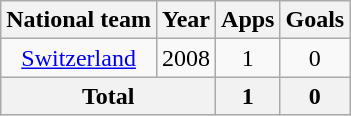<table class="wikitable" style="text-align:center">
<tr>
<th>National team</th>
<th>Year</th>
<th>Apps</th>
<th>Goals</th>
</tr>
<tr>
<td><a href='#'>Switzerland</a></td>
<td>2008</td>
<td>1</td>
<td>0</td>
</tr>
<tr>
<th colspan="2">Total</th>
<th>1</th>
<th>0</th>
</tr>
</table>
